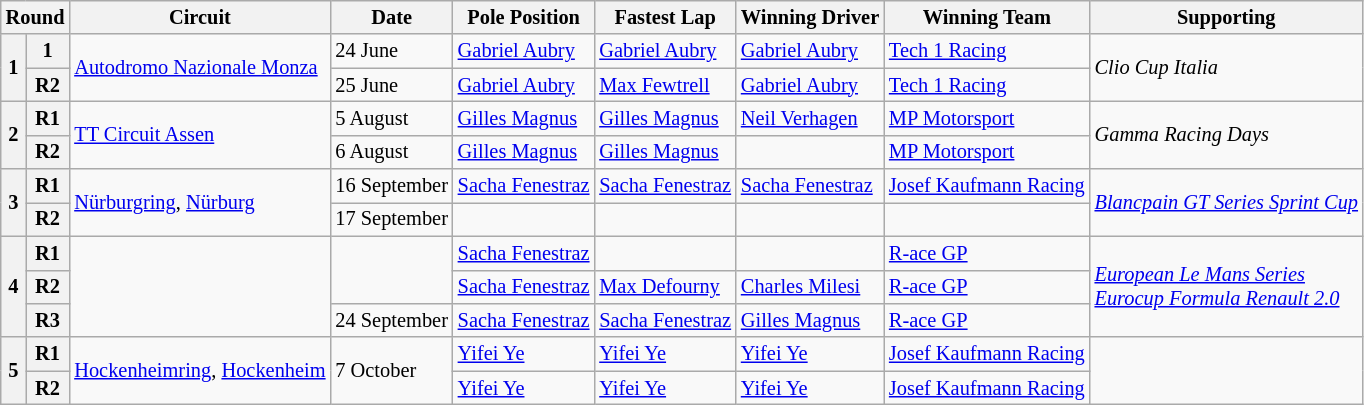<table class="wikitable" style="font-size: 85%">
<tr>
<th colspan=2>Round</th>
<th>Circuit</th>
<th>Date</th>
<th>Pole Position</th>
<th>Fastest Lap</th>
<th>Winning Driver</th>
<th>Winning Team</th>
<th>Supporting</th>
</tr>
<tr>
<th rowspan=2>1</th>
<th>1</th>
<td rowspan=2> <a href='#'>Autodromo Nazionale Monza</a></td>
<td>24 June</td>
<td> <a href='#'>Gabriel Aubry</a></td>
<td> <a href='#'>Gabriel Aubry</a></td>
<td> <a href='#'>Gabriel Aubry</a></td>
<td> <a href='#'>Tech 1 Racing</a></td>
<td rowspan=2><em>Clio Cup Italia</em></td>
</tr>
<tr>
<th>R2</th>
<td>25 June</td>
<td> <a href='#'>Gabriel Aubry</a></td>
<td> <a href='#'>Max Fewtrell</a></td>
<td> <a href='#'>Gabriel Aubry</a></td>
<td> <a href='#'>Tech 1 Racing</a></td>
</tr>
<tr>
<th rowspan=2>2</th>
<th>R1</th>
<td rowspan=2> <a href='#'>TT Circuit Assen</a></td>
<td>5 August</td>
<td> <a href='#'>Gilles Magnus</a></td>
<td> <a href='#'>Gilles Magnus</a></td>
<td> <a href='#'>Neil Verhagen</a></td>
<td> <a href='#'>MP Motorsport</a></td>
<td rowspan=2><em>Gamma Racing Days</em></td>
</tr>
<tr>
<th>R2</th>
<td rowspan=1>6 August</td>
<td> <a href='#'>Gilles Magnus</a></td>
<td> <a href='#'>Gilles Magnus</a></td>
<td></td>
<td> <a href='#'>MP Motorsport</a></td>
</tr>
<tr>
<th rowspan=2>3</th>
<th>R1</th>
<td rowspan=2> <a href='#'>Nürburgring</a>, <a href='#'>Nürburg</a></td>
<td>16 September</td>
<td> <a href='#'>Sacha Fenestraz</a></td>
<td> <a href='#'>Sacha Fenestraz</a></td>
<td> <a href='#'>Sacha Fenestraz</a></td>
<td> <a href='#'>Josef Kaufmann Racing</a></td>
<td rowspan=2><em><a href='#'>Blancpain GT Series Sprint Cup</a></em></td>
</tr>
<tr>
<th>R2</th>
<td>17 September</td>
<td></td>
<td></td>
<td></td>
<td></td>
</tr>
<tr>
<th rowspan=3>4</th>
<th>R1</th>
<td rowspan=3></td>
<td rowspan=2></td>
<td> <a href='#'>Sacha Fenestraz</a></td>
<td></td>
<td></td>
<td> <a href='#'>R-ace GP</a></td>
<td rowspan=3><em><a href='#'>European Le Mans Series</a></em><br><em><a href='#'>Eurocup Formula Renault 2.0</a></em></td>
</tr>
<tr>
<th>R2</th>
<td> <a href='#'>Sacha Fenestraz</a></td>
<td> <a href='#'>Max Defourny</a></td>
<td> <a href='#'>Charles Milesi</a></td>
<td> <a href='#'>R-ace GP</a></td>
</tr>
<tr>
<th>R3</th>
<td>24 September</td>
<td> <a href='#'>Sacha Fenestraz</a></td>
<td> <a href='#'>Sacha Fenestraz</a></td>
<td> <a href='#'>Gilles Magnus</a></td>
<td> <a href='#'>R-ace GP</a></td>
</tr>
<tr>
<th rowspan=2>5</th>
<th>R1</th>
<td rowspan=2> <a href='#'>Hockenheimring</a>, <a href='#'>Hockenheim</a></td>
<td rowspan=2>7 October</td>
<td> <a href='#'>Yifei Ye</a></td>
<td> <a href='#'>Yifei Ye</a></td>
<td> <a href='#'>Yifei Ye</a></td>
<td> <a href='#'>Josef Kaufmann Racing</a></td>
<td rowspan=2></td>
</tr>
<tr>
<th>R2</th>
<td> <a href='#'>Yifei Ye</a></td>
<td> <a href='#'>Yifei Ye</a></td>
<td> <a href='#'>Yifei Ye</a></td>
<td> <a href='#'>Josef Kaufmann Racing</a></td>
</tr>
</table>
